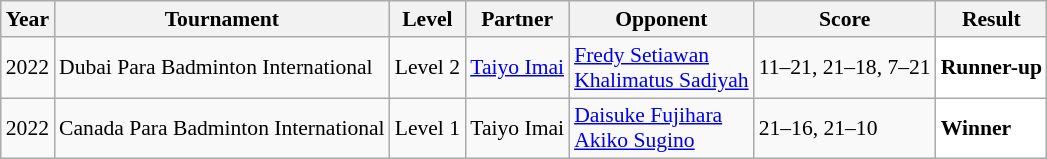<table class="sortable wikitable" style="font-size: 90%;">
<tr>
<th>Year</th>
<th>Tournament</th>
<th>Level</th>
<th>Partner</th>
<th>Opponent</th>
<th>Score</th>
<th>Result</th>
</tr>
<tr>
<td align="center">2022</td>
<td align="left">Dubai Para Badminton International</td>
<td align="left">Level 2</td>
<td> <a href='#'>Taiyo Imai</a></td>
<td align="left"> <a href='#'>Fredy Setiawan</a><br> <a href='#'>Khalimatus Sadiyah</a></td>
<td align="left">11–21, 21–18, 7–21</td>
<td style="text-align:left; background:white"> <strong>Runner-up</strong></td>
</tr>
<tr>
<td align="center">2022</td>
<td align="left">Canada Para Badminton International</td>
<td align="left">Level 1</td>
<td> Taiyo Imai</td>
<td align="left"> <a href='#'>Daisuke Fujihara</a><br> <a href='#'>Akiko Sugino</a></td>
<td align="left">21–16, 21–10</td>
<td style="text-align:left; background:white"> <strong>Winner</strong></td>
</tr>
</table>
